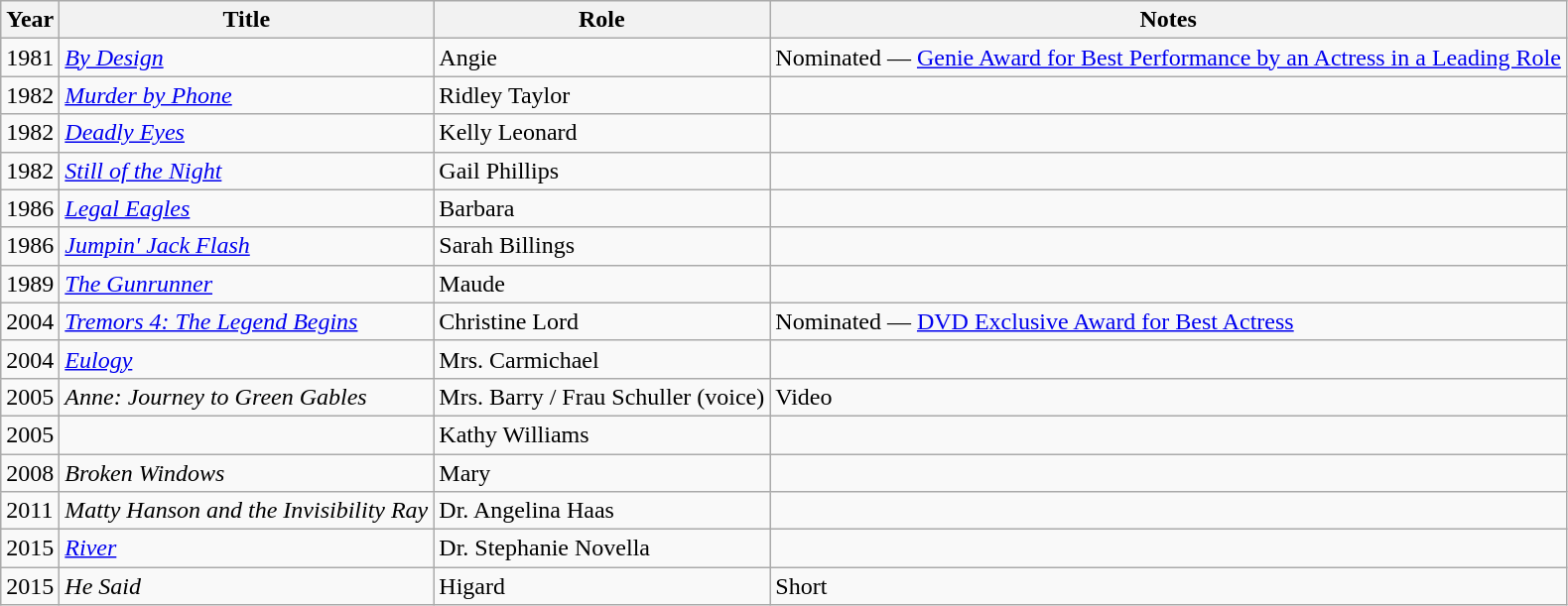<table class="wikitable sortable">
<tr>
<th>Year</th>
<th>Title</th>
<th>Role</th>
<th class="unsortable">Notes</th>
</tr>
<tr>
<td>1981</td>
<td><em><a href='#'>By Design</a></em></td>
<td>Angie</td>
<td>Nominated — <a href='#'>Genie Award for Best Performance by an Actress in a Leading Role</a></td>
</tr>
<tr>
<td>1982</td>
<td><em><a href='#'>Murder by Phone</a></em></td>
<td>Ridley Taylor</td>
<td></td>
</tr>
<tr>
<td>1982</td>
<td><em><a href='#'>Deadly Eyes</a></em></td>
<td>Kelly Leonard</td>
<td></td>
</tr>
<tr>
<td>1982</td>
<td><em><a href='#'>Still of the Night</a></em></td>
<td>Gail Phillips</td>
<td></td>
</tr>
<tr>
<td>1986</td>
<td><em><a href='#'>Legal Eagles</a></em></td>
<td>Barbara</td>
<td></td>
</tr>
<tr>
<td>1986</td>
<td><em><a href='#'>Jumpin' Jack Flash</a></em></td>
<td>Sarah Billings</td>
<td></td>
</tr>
<tr>
<td>1989</td>
<td data-sort-value="Gunrunner, The"><em><a href='#'>The Gunrunner</a></em></td>
<td>Maude</td>
<td></td>
</tr>
<tr>
<td>2004</td>
<td><em><a href='#'>Tremors 4: The Legend Begins</a></em></td>
<td>Christine Lord</td>
<td>Nominated — <a href='#'>DVD Exclusive Award for Best Actress</a></td>
</tr>
<tr>
<td>2004</td>
<td><em><a href='#'>Eulogy</a></em></td>
<td>Mrs. Carmichael</td>
<td></td>
</tr>
<tr>
<td>2005</td>
<td><em>Anne: Journey to Green Gables</em></td>
<td>Mrs. Barry / Frau Schuller (voice)</td>
<td>Video</td>
</tr>
<tr>
<td>2005</td>
<td><em></em></td>
<td>Kathy Williams</td>
<td></td>
</tr>
<tr>
<td>2008</td>
<td><em>Broken Windows</em></td>
<td>Mary</td>
<td></td>
</tr>
<tr>
<td>2011</td>
<td><em>Matty Hanson and the Invisibility Ray</em></td>
<td>Dr. Angelina Haas</td>
<td></td>
</tr>
<tr>
<td>2015</td>
<td><em><a href='#'>River</a></em></td>
<td>Dr. Stephanie Novella</td>
<td></td>
</tr>
<tr>
<td>2015</td>
<td><em>He Said</em></td>
<td>Higard</td>
<td>Short</td>
</tr>
</table>
